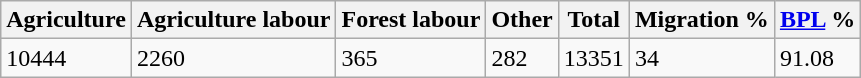<table class="wikitable" border="1">
<tr>
<th>Agriculture</th>
<th>Agriculture labour</th>
<th>Forest labour</th>
<th>Other</th>
<th>Total</th>
<th>Migration %</th>
<th><a href='#'>BPL</a> %</th>
</tr>
<tr>
<td>10444</td>
<td>2260</td>
<td>365</td>
<td>282</td>
<td>13351</td>
<td>34</td>
<td>91.08</td>
</tr>
</table>
